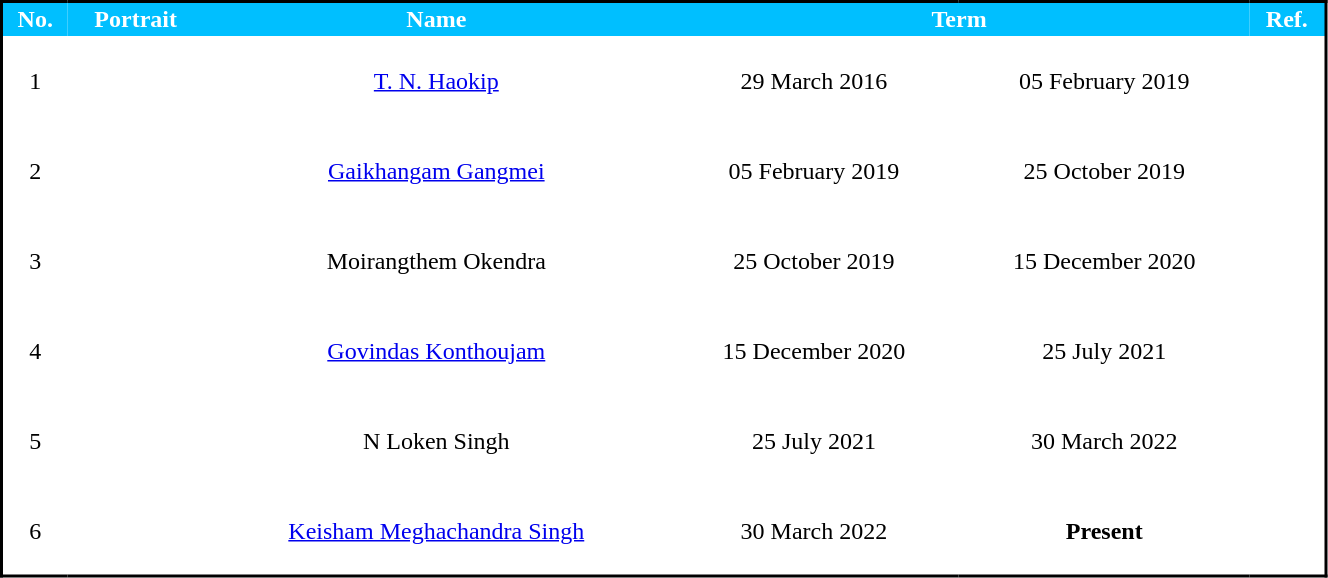<table class="sortable" cellspacing="0" cellpadding="2" style="border-collapse: collapse; border: 2px #000000 solid; font-size: x-big; width:70%; border:1">
<tr style="background-color:#00BFFF; color:white">
<th>No.</th>
<th>Portrait</th>
<th>Name</th>
<th colspan="2">Term</th>
<th>Ref.</th>
</tr>
<tr style="text-align:center; height:60px;">
<td>1</td>
<td></td>
<td><a href='#'>T. N. Haokip</a></td>
<td>29 March 2016</td>
<td>05 February 2019</td>
<td></td>
</tr>
<tr style="text-align:center; height:60px;">
<td>2</td>
<td></td>
<td><a href='#'>Gaikhangam Gangmei</a></td>
<td>05 February 2019</td>
<td>25 October 2019</td>
<td></td>
</tr>
<tr style="text-align:center; height:60px;">
<td>3</td>
<td></td>
<td>Moirangthem Okendra</td>
<td>25 October 2019</td>
<td>15 December 2020</td>
<td></td>
</tr>
<tr style="text-align:center; height:60px;">
<td>4</td>
<td></td>
<td><a href='#'>Govindas Konthoujam</a></td>
<td>15 December 2020</td>
<td>25 July 2021</td>
<td></td>
</tr>
<tr style="text-align:center; height:60px;">
<td>5</td>
<td></td>
<td>N Loken Singh</td>
<td>25 July 2021</td>
<td>30 March 2022</td>
<td></td>
</tr>
<tr style="text-align:center; height:60px;">
<td>6</td>
<td></td>
<td><a href='#'>Keisham Meghachandra Singh</a></td>
<td>30 March 2022</td>
<td><strong>Present</strong></td>
<td></td>
</tr>
</table>
